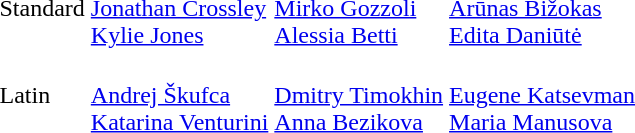<table>
<tr>
<td>Standard<br></td>
<td><br><a href='#'>Jonathan Crossley</a><br><a href='#'>Kylie Jones</a></td>
<td><br><a href='#'>Mirko Gozzoli</a><br><a href='#'>Alessia Betti</a></td>
<td><br><a href='#'>Arūnas Bižokas</a><br><a href='#'>Edita Daniūtė</a></td>
</tr>
<tr>
<td>Latin<br></td>
<td><br><a href='#'>Andrej Škufca</a><br><a href='#'>Katarina Venturini</a></td>
<td><br><a href='#'>Dmitry Timokhin</a><br><a href='#'>Anna Bezikova</a></td>
<td><br><a href='#'>Eugene Katsevman</a><br><a href='#'>Maria Manusova</a></td>
</tr>
</table>
